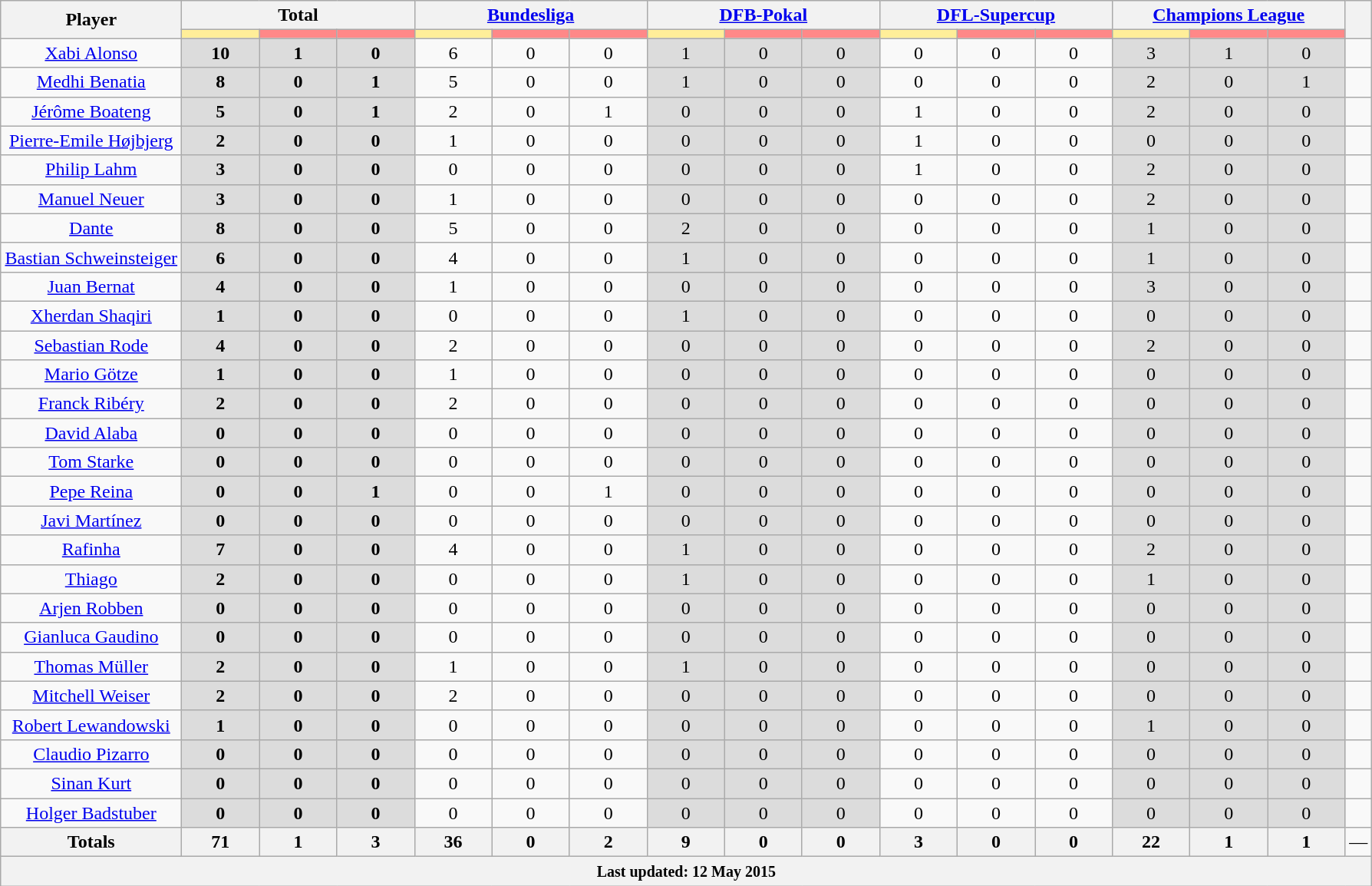<table class="wikitable" style="text-align:center;">
<tr style="text-align:center;">
<th rowspan="2" style="width:150px">Player</th>
<th colspan="3">Total</th>
<th colspan="3"><a href='#'>Bundesliga</a></th>
<th colspan="3"><a href='#'>DFB-Pokal</a></th>
<th colspan="3"><a href='#'>DFL-Supercup</a></th>
<th colspan="3"><a href='#'>Champions League</a></th>
<th rowspan="2"></th>
</tr>
<tr>
<th style="width:60px; background:#fe9;"></th>
<th style="width:60px; background:#ff8888;"></th>
<th style="width:60px; background:#ff8888;"></th>
<th style="width:60px; background:#fe9;"></th>
<th style="width:60px; background:#ff8888;"></th>
<th style="width:60px; background:#ff8888;"></th>
<th style="width:60px; background:#fe9;"></th>
<th style="width:60px; background:#ff8888;"></th>
<th style="width:60px; background:#ff8888;"></th>
<th style="width:60px; background:#fe9;"></th>
<th style="width:60px; background:#ff8888;"></th>
<th style="width:60px; background:#ff8888;"></th>
<th style="width:60px; background:#fe9;"></th>
<th style="width:60px; background:#ff8888;"></th>
<th style="width:60px; background:#ff8888;"></th>
</tr>
<tr>
<td><a href='#'>Xabi Alonso</a></td>
<td style="background:#DCDCDC"><strong>10</strong> </td>
<td style="background:#DCDCDC"><strong>1</strong> </td>
<td style="background:#DCDCDC"><strong>0</strong> </td>
<td>6 </td>
<td>0 </td>
<td>0 </td>
<td style="background:#DCDCDC">1</td>
<td style="background:#DCDCDC">0</td>
<td style="background:#DCDCDC">0</td>
<td>0</td>
<td>0</td>
<td>0</td>
<td style="background:#DCDCDC">3</td>
<td style="background:#DCDCDC">1</td>
<td style="background:#DCDCDC">0</td>
<td></td>
</tr>
<tr>
<td><a href='#'>Medhi Benatia</a></td>
<td style="background:#DCDCDC"><strong>8</strong> </td>
<td style="background:#DCDCDC"><strong>0</strong> </td>
<td style="background:#DCDCDC"><strong>1</strong> </td>
<td>5 </td>
<td>0 </td>
<td>0 </td>
<td style="background:#DCDCDC">1</td>
<td style="background:#DCDCDC">0</td>
<td style="background:#DCDCDC">0</td>
<td>0</td>
<td>0</td>
<td>0</td>
<td style="background:#DCDCDC">2</td>
<td style="background:#DCDCDC">0</td>
<td style="background:#DCDCDC">1</td>
<td></td>
</tr>
<tr>
<td><a href='#'>Jérôme Boateng</a></td>
<td style="background:#DCDCDC"><strong>5</strong> </td>
<td style="background:#DCDCDC"><strong>0</strong> </td>
<td style="background:#DCDCDC"><strong>1</strong> </td>
<td>2 </td>
<td>0 </td>
<td>1 </td>
<td style="background:#DCDCDC">0</td>
<td style="background:#DCDCDC">0</td>
<td style="background:#DCDCDC">0</td>
<td>1</td>
<td>0</td>
<td>0</td>
<td style="background:#DCDCDC">2</td>
<td style="background:#DCDCDC">0</td>
<td style="background:#DCDCDC">0</td>
<td></td>
</tr>
<tr>
<td><a href='#'>Pierre-Emile Højbjerg</a></td>
<td style="background:#DCDCDC"><strong>2</strong> </td>
<td style="background:#DCDCDC"><strong>0</strong> </td>
<td style="background:#DCDCDC"><strong>0</strong> </td>
<td>1 </td>
<td>0 </td>
<td>0 </td>
<td style="background:#DCDCDC">0</td>
<td style="background:#DCDCDC">0</td>
<td style="background:#DCDCDC">0</td>
<td>1</td>
<td>0</td>
<td>0</td>
<td style="background:#DCDCDC">0</td>
<td style="background:#DCDCDC">0</td>
<td style="background:#DCDCDC">0</td>
<td></td>
</tr>
<tr>
<td><a href='#'>Philip Lahm</a></td>
<td style="background:#DCDCDC"><strong>3</strong> </td>
<td style="background:#DCDCDC"><strong>0</strong> </td>
<td style="background:#DCDCDC"><strong>0</strong> </td>
<td>0 </td>
<td>0 </td>
<td>0 </td>
<td style="background:#DCDCDC">0</td>
<td style="background:#DCDCDC">0</td>
<td style="background:#DCDCDC">0</td>
<td>1</td>
<td>0</td>
<td>0</td>
<td style="background:#DCDCDC">2</td>
<td style="background:#DCDCDC">0</td>
<td style="background:#DCDCDC">0</td>
<td></td>
</tr>
<tr>
<td><a href='#'>Manuel Neuer</a></td>
<td style="background:#DCDCDC"><strong>3</strong> </td>
<td style="background:#DCDCDC"><strong>0</strong> </td>
<td style="background:#DCDCDC"><strong>0</strong> </td>
<td>1 </td>
<td>0 </td>
<td>0 </td>
<td style="background:#DCDCDC">0</td>
<td style="background:#DCDCDC">0</td>
<td style="background:#DCDCDC">0</td>
<td>0</td>
<td>0</td>
<td>0</td>
<td style="background:#DCDCDC">2</td>
<td style="background:#DCDCDC">0</td>
<td style="background:#DCDCDC">0</td>
<td></td>
</tr>
<tr>
<td><a href='#'>Dante</a></td>
<td style="background:#DCDCDC"><strong>8</strong> </td>
<td style="background:#DCDCDC"><strong>0</strong> </td>
<td style="background:#DCDCDC"><strong>0</strong> </td>
<td>5 </td>
<td>0 </td>
<td>0 </td>
<td style="background:#DCDCDC">2</td>
<td style="background:#DCDCDC">0</td>
<td style="background:#DCDCDC">0</td>
<td>0</td>
<td>0</td>
<td>0</td>
<td style="background:#DCDCDC">1</td>
<td style="background:#DCDCDC">0</td>
<td style="background:#DCDCDC">0</td>
<td></td>
</tr>
<tr>
<td><a href='#'>Bastian Schweinsteiger</a></td>
<td style="background:#DCDCDC"><strong>6</strong> </td>
<td style="background:#DCDCDC"><strong>0</strong> </td>
<td style="background:#DCDCDC"><strong>0</strong> </td>
<td>4 </td>
<td>0 </td>
<td>0 </td>
<td style="background:#DCDCDC">1</td>
<td style="background:#DCDCDC">0</td>
<td style="background:#DCDCDC">0</td>
<td>0</td>
<td>0</td>
<td>0</td>
<td style="background:#DCDCDC">1</td>
<td style="background:#DCDCDC">0</td>
<td style="background:#DCDCDC">0</td>
<td></td>
</tr>
<tr>
<td><a href='#'>Juan Bernat</a></td>
<td style="background:#DCDCDC"><strong>4</strong> </td>
<td style="background:#DCDCDC"><strong>0</strong> </td>
<td style="background:#DCDCDC"><strong>0</strong> </td>
<td>1 </td>
<td>0 </td>
<td>0 </td>
<td style="background:#DCDCDC">0</td>
<td style="background:#DCDCDC">0</td>
<td style="background:#DCDCDC">0</td>
<td>0</td>
<td>0</td>
<td>0</td>
<td style="background:#DCDCDC">3</td>
<td style="background:#DCDCDC">0</td>
<td style="background:#DCDCDC">0</td>
<td></td>
</tr>
<tr>
<td><a href='#'>Xherdan Shaqiri</a></td>
<td style="background:#DCDCDC"><strong>1</strong> </td>
<td style="background:#DCDCDC"><strong>0</strong> </td>
<td style="background:#DCDCDC"><strong>0</strong> </td>
<td>0 </td>
<td>0 </td>
<td>0 </td>
<td style="background:#DCDCDC">1</td>
<td style="background:#DCDCDC">0</td>
<td style="background:#DCDCDC">0</td>
<td>0</td>
<td>0</td>
<td>0</td>
<td style="background:#DCDCDC">0</td>
<td style="background:#DCDCDC">0</td>
<td style="background:#DCDCDC">0</td>
<td></td>
</tr>
<tr>
<td><a href='#'>Sebastian Rode</a></td>
<td style="background:#DCDCDC"><strong>4</strong> </td>
<td style="background:#DCDCDC"><strong>0</strong> </td>
<td style="background:#DCDCDC"><strong>0</strong> </td>
<td>2 </td>
<td>0 </td>
<td>0 </td>
<td style="background:#DCDCDC">0</td>
<td style="background:#DCDCDC">0</td>
<td style="background:#DCDCDC">0</td>
<td>0</td>
<td>0</td>
<td>0</td>
<td style="background:#DCDCDC">2</td>
<td style="background:#DCDCDC">0</td>
<td style="background:#DCDCDC">0</td>
<td></td>
</tr>
<tr>
<td><a href='#'>Mario Götze</a></td>
<td style="background:#DCDCDC"><strong>1</strong> </td>
<td style="background:#DCDCDC"><strong>0</strong> </td>
<td style="background:#DCDCDC"><strong>0</strong> </td>
<td>1 </td>
<td>0 </td>
<td>0 </td>
<td style="background:#DCDCDC">0</td>
<td style="background:#DCDCDC">0</td>
<td style="background:#DCDCDC">0</td>
<td>0</td>
<td>0</td>
<td>0</td>
<td style="background:#DCDCDC">0</td>
<td style="background:#DCDCDC">0</td>
<td style="background:#DCDCDC">0</td>
<td></td>
</tr>
<tr>
<td><a href='#'>Franck Ribéry</a></td>
<td style="background:#DCDCDC"><strong>2</strong> </td>
<td style="background:#DCDCDC"><strong>0</strong> </td>
<td style="background:#DCDCDC"><strong>0</strong> </td>
<td>2 </td>
<td>0 </td>
<td>0 </td>
<td style="background:#DCDCDC">0</td>
<td style="background:#DCDCDC">0</td>
<td style="background:#DCDCDC">0</td>
<td>0</td>
<td>0</td>
<td>0</td>
<td style="background:#DCDCDC">0</td>
<td style="background:#DCDCDC">0</td>
<td style="background:#DCDCDC">0</td>
<td></td>
</tr>
<tr>
<td><a href='#'>David Alaba</a></td>
<td style="background:#DCDCDC"><strong>0</strong> </td>
<td style="background:#DCDCDC"><strong>0</strong> </td>
<td style="background:#DCDCDC"><strong>0</strong> </td>
<td>0 </td>
<td>0 </td>
<td>0 </td>
<td style="background:#DCDCDC">0</td>
<td style="background:#DCDCDC">0</td>
<td style="background:#DCDCDC">0</td>
<td>0</td>
<td>0</td>
<td>0</td>
<td style="background:#DCDCDC">0</td>
<td style="background:#DCDCDC">0</td>
<td style="background:#DCDCDC">0</td>
<td></td>
</tr>
<tr>
<td><a href='#'>Tom Starke</a></td>
<td style="background:#DCDCDC"><strong>0</strong> </td>
<td style="background:#DCDCDC"><strong>0</strong> </td>
<td style="background:#DCDCDC"><strong>0</strong> </td>
<td>0 </td>
<td>0 </td>
<td>0 </td>
<td style="background:#DCDCDC">0</td>
<td style="background:#DCDCDC">0</td>
<td style="background:#DCDCDC">0</td>
<td>0</td>
<td>0</td>
<td>0</td>
<td style="background:#DCDCDC">0</td>
<td style="background:#DCDCDC">0</td>
<td style="background:#DCDCDC">0</td>
<td></td>
</tr>
<tr>
<td><a href='#'>Pepe Reina</a></td>
<td style="background:#DCDCDC"><strong>0</strong> </td>
<td style="background:#DCDCDC"><strong>0</strong> </td>
<td style="background:#DCDCDC"><strong>1</strong> </td>
<td>0 </td>
<td>0 </td>
<td>1 </td>
<td style="background:#DCDCDC">0</td>
<td style="background:#DCDCDC">0</td>
<td style="background:#DCDCDC">0</td>
<td>0</td>
<td>0</td>
<td>0</td>
<td style="background:#DCDCDC">0</td>
<td style="background:#DCDCDC">0</td>
<td style="background:#DCDCDC">0</td>
<td></td>
</tr>
<tr>
<td><a href='#'>Javi Martínez</a></td>
<td style="background:#DCDCDC"><strong>0</strong> </td>
<td style="background:#DCDCDC"><strong>0</strong> </td>
<td style="background:#DCDCDC"><strong>0</strong> </td>
<td>0 </td>
<td>0 </td>
<td>0 </td>
<td style="background:#DCDCDC">0</td>
<td style="background:#DCDCDC">0</td>
<td style="background:#DCDCDC">0</td>
<td>0</td>
<td>0</td>
<td>0</td>
<td style="background:#DCDCDC">0</td>
<td style="background:#DCDCDC">0</td>
<td style="background:#DCDCDC">0</td>
<td></td>
</tr>
<tr>
<td><a href='#'>Rafinha</a></td>
<td style="background:#DCDCDC"><strong>7</strong> </td>
<td style="background:#DCDCDC"><strong>0</strong> </td>
<td style="background:#DCDCDC"><strong>0</strong> </td>
<td>4 </td>
<td>0 </td>
<td>0 </td>
<td style="background:#DCDCDC">1</td>
<td style="background:#DCDCDC">0</td>
<td style="background:#DCDCDC">0</td>
<td>0</td>
<td>0</td>
<td>0</td>
<td style="background:#DCDCDC">2</td>
<td style="background:#DCDCDC">0</td>
<td style="background:#DCDCDC">0</td>
<td></td>
</tr>
<tr>
<td><a href='#'>Thiago</a></td>
<td style="background:#DCDCDC"><strong>2</strong> </td>
<td style="background:#DCDCDC"><strong>0</strong> </td>
<td style="background:#DCDCDC"><strong>0</strong> </td>
<td>0 </td>
<td>0 </td>
<td>0 </td>
<td style="background:#DCDCDC">1</td>
<td style="background:#DCDCDC">0</td>
<td style="background:#DCDCDC">0</td>
<td>0</td>
<td>0</td>
<td>0</td>
<td style="background:#DCDCDC">1</td>
<td style="background:#DCDCDC">0</td>
<td style="background:#DCDCDC">0</td>
<td></td>
</tr>
<tr>
<td><a href='#'>Arjen Robben</a></td>
<td style="background:#DCDCDC"><strong>0</strong> </td>
<td style="background:#DCDCDC"><strong>0</strong> </td>
<td style="background:#DCDCDC"><strong>0</strong> </td>
<td>0 </td>
<td>0 </td>
<td>0 </td>
<td style="background:#DCDCDC">0</td>
<td style="background:#DCDCDC">0</td>
<td style="background:#DCDCDC">0</td>
<td>0</td>
<td>0</td>
<td>0</td>
<td style="background:#DCDCDC">0</td>
<td style="background:#DCDCDC">0</td>
<td style="background:#DCDCDC">0</td>
<td></td>
</tr>
<tr>
<td><a href='#'>Gianluca Gaudino</a></td>
<td style="background:#DCDCDC"><strong>0</strong> </td>
<td style="background:#DCDCDC"><strong>0</strong> </td>
<td style="background:#DCDCDC"><strong>0</strong> </td>
<td>0 </td>
<td>0 </td>
<td>0 </td>
<td style="background:#DCDCDC">0</td>
<td style="background:#DCDCDC">0</td>
<td style="background:#DCDCDC">0</td>
<td>0</td>
<td>0</td>
<td>0</td>
<td style="background:#DCDCDC">0</td>
<td style="background:#DCDCDC">0</td>
<td style="background:#DCDCDC">0</td>
<td></td>
</tr>
<tr>
<td><a href='#'>Thomas Müller</a></td>
<td style="background:#DCDCDC"><strong>2</strong> </td>
<td style="background:#DCDCDC"><strong>0</strong> </td>
<td style="background:#DCDCDC"><strong>0</strong> </td>
<td>1 </td>
<td>0 </td>
<td>0 </td>
<td style="background:#DCDCDC">1</td>
<td style="background:#DCDCDC">0</td>
<td style="background:#DCDCDC">0</td>
<td>0</td>
<td>0</td>
<td>0</td>
<td style="background:#DCDCDC">0</td>
<td style="background:#DCDCDC">0</td>
<td style="background:#DCDCDC">0</td>
<td></td>
</tr>
<tr>
<td><a href='#'>Mitchell Weiser</a></td>
<td style="background:#DCDCDC"><strong>2</strong> </td>
<td style="background:#DCDCDC"><strong>0</strong> </td>
<td style="background:#DCDCDC"><strong>0</strong> </td>
<td>2 </td>
<td>0 </td>
<td>0 </td>
<td style="background:#DCDCDC">0</td>
<td style="background:#DCDCDC">0</td>
<td style="background:#DCDCDC">0</td>
<td>0</td>
<td>0</td>
<td>0</td>
<td style="background:#DCDCDC">0</td>
<td style="background:#DCDCDC">0</td>
<td style="background:#DCDCDC">0</td>
<td></td>
</tr>
<tr>
<td><a href='#'>Robert Lewandowski</a></td>
<td style="background:#DCDCDC"><strong>1</strong> </td>
<td style="background:#DCDCDC"><strong>0</strong> </td>
<td style="background:#DCDCDC"><strong>0</strong> </td>
<td>0 </td>
<td>0 </td>
<td>0 </td>
<td style="background:#DCDCDC">0</td>
<td style="background:#DCDCDC">0</td>
<td style="background:#DCDCDC">0</td>
<td>0</td>
<td>0</td>
<td>0</td>
<td style="background:#DCDCDC">1</td>
<td style="background:#DCDCDC">0</td>
<td style="background:#DCDCDC">0</td>
<td></td>
</tr>
<tr>
<td><a href='#'>Claudio Pizarro</a></td>
<td style="background:#DCDCDC"><strong>0</strong> </td>
<td style="background:#DCDCDC"><strong>0</strong> </td>
<td style="background:#DCDCDC"><strong>0</strong> </td>
<td>0 </td>
<td>0 </td>
<td>0 </td>
<td style="background:#DCDCDC">0</td>
<td style="background:#DCDCDC">0</td>
<td style="background:#DCDCDC">0</td>
<td>0</td>
<td>0</td>
<td>0</td>
<td style="background:#DCDCDC">0</td>
<td style="background:#DCDCDC">0</td>
<td style="background:#DCDCDC">0</td>
<td></td>
</tr>
<tr>
<td><a href='#'>Sinan Kurt</a></td>
<td style="background:#DCDCDC"><strong>0</strong> </td>
<td style="background:#DCDCDC"><strong>0</strong> </td>
<td style="background:#DCDCDC"><strong>0</strong> </td>
<td>0 </td>
<td>0 </td>
<td>0 </td>
<td style="background:#DCDCDC">0</td>
<td style="background:#DCDCDC">0</td>
<td style="background:#DCDCDC">0</td>
<td>0</td>
<td>0</td>
<td>0</td>
<td style="background:#DCDCDC">0</td>
<td style="background:#DCDCDC">0</td>
<td style="background:#DCDCDC">0</td>
<td></td>
</tr>
<tr>
<td><a href='#'>Holger Badstuber</a></td>
<td style="background:#DCDCDC"><strong>0</strong> </td>
<td style="background:#DCDCDC"><strong>0</strong> </td>
<td style="background:#DCDCDC"><strong>0</strong> </td>
<td>0 </td>
<td>0 </td>
<td>0 </td>
<td style="background:#DCDCDC">0</td>
<td style="background:#DCDCDC">0</td>
<td style="background:#DCDCDC">0</td>
<td>0</td>
<td>0</td>
<td>0</td>
<td style="background:#DCDCDC">0</td>
<td style="background:#DCDCDC">0</td>
<td style="background:#DCDCDC">0</td>
<td></td>
</tr>
<tr>
<th>Totals</th>
<th>71 </th>
<th>1 </th>
<th>3 </th>
<th>36 </th>
<th>0 </th>
<th>2 </th>
<th>9</th>
<th>0</th>
<th>0</th>
<th>3</th>
<th>0</th>
<th>0</th>
<th>22</th>
<th>1</th>
<th>1</th>
<td>—</td>
</tr>
<tr>
<th colspan="17"><small>Last updated: 12 May 2015</small></th>
</tr>
</table>
